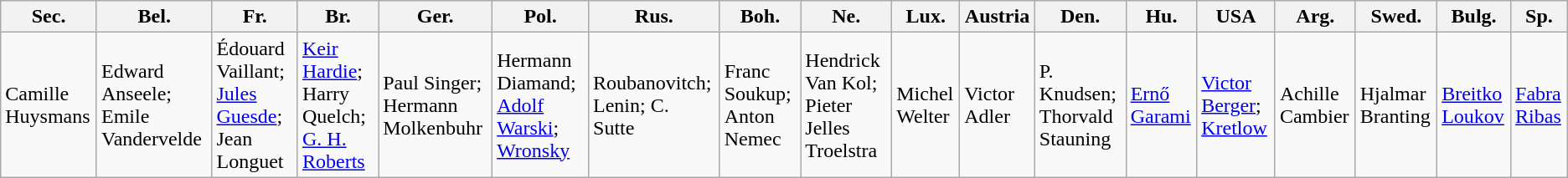<table class="wikitable" border="1">
<tr>
<th>Sec.</th>
<th>Bel.</th>
<th>Fr.</th>
<th>Br.</th>
<th>Ger.</th>
<th>Pol.</th>
<th>Rus.</th>
<th>Boh.</th>
<th>Ne.</th>
<th>Lux.</th>
<th>Austria</th>
<th>Den.</th>
<th>Hu.</th>
<th>USA</th>
<th>Arg.</th>
<th>Swed.</th>
<th>Bulg.</th>
<th>Sp.</th>
</tr>
<tr>
<td>Camille Huysmans</td>
<td>Edward Anseele; Emile Vandervelde</td>
<td>Édouard Vaillant; <a href='#'>Jules Guesde</a>; Jean Longuet</td>
<td><a href='#'>Keir Hardie</a>; Harry Quelch; <a href='#'>G. H. Roberts</a></td>
<td>Paul Singer; Hermann Molkenbuhr</td>
<td>Hermann Diamand; <a href='#'>Adolf Warski</a>; <a href='#'>Wronsky</a></td>
<td>Roubanovitch; Lenin; C. Sutte</td>
<td>Franc Soukup; Anton Nemec</td>
<td>Hendrick Van Kol; Pieter Jelles Troelstra</td>
<td>Michel Welter</td>
<td>Victor Adler</td>
<td>P. Knudsen; Thorvald Stauning</td>
<td><a href='#'>Ernő Garami</a></td>
<td><a href='#'>Victor Berger</a>; <a href='#'>Kretlow</a></td>
<td>Achille Cambier</td>
<td>Hjalmar Branting</td>
<td><a href='#'>Breitko Loukov</a></td>
<td><a href='#'>Fabra Ribas</a></td>
</tr>
</table>
